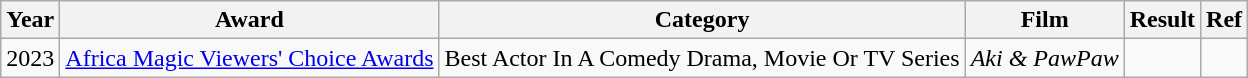<table class="wikitable">
<tr>
<th>Year</th>
<th>Award</th>
<th>Category</th>
<th>Film</th>
<th>Result</th>
<th>Ref</th>
</tr>
<tr>
<td>2023</td>
<td><a href='#'>Africa Magic Viewers' Choice Awards</a></td>
<td>Best Actor In A Comedy Drama, Movie Or TV Series</td>
<td><em>Aki & PawPaw</em></td>
<td></td>
<td></td>
</tr>
</table>
